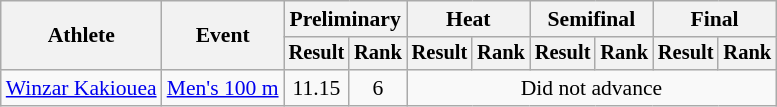<table class="wikitable" style="font-size:90%">
<tr>
<th rowspan="2">Athlete</th>
<th rowspan="2">Event</th>
<th colspan="2">Preliminary</th>
<th colspan="2">Heat</th>
<th colspan="2">Semifinal</th>
<th colspan="2">Final</th>
</tr>
<tr style="font-size:95%">
<th>Result</th>
<th>Rank</th>
<th>Result</th>
<th>Rank</th>
<th>Result</th>
<th>Rank</th>
<th>Result</th>
<th>Rank</th>
</tr>
<tr align=center>
<td align=left><a href='#'>Winzar Kakiouea</a></td>
<td align=left><a href='#'>Men's 100 m</a></td>
<td>11.15</td>
<td>6</td>
<td colspan="6">Did not advance</td>
</tr>
</table>
